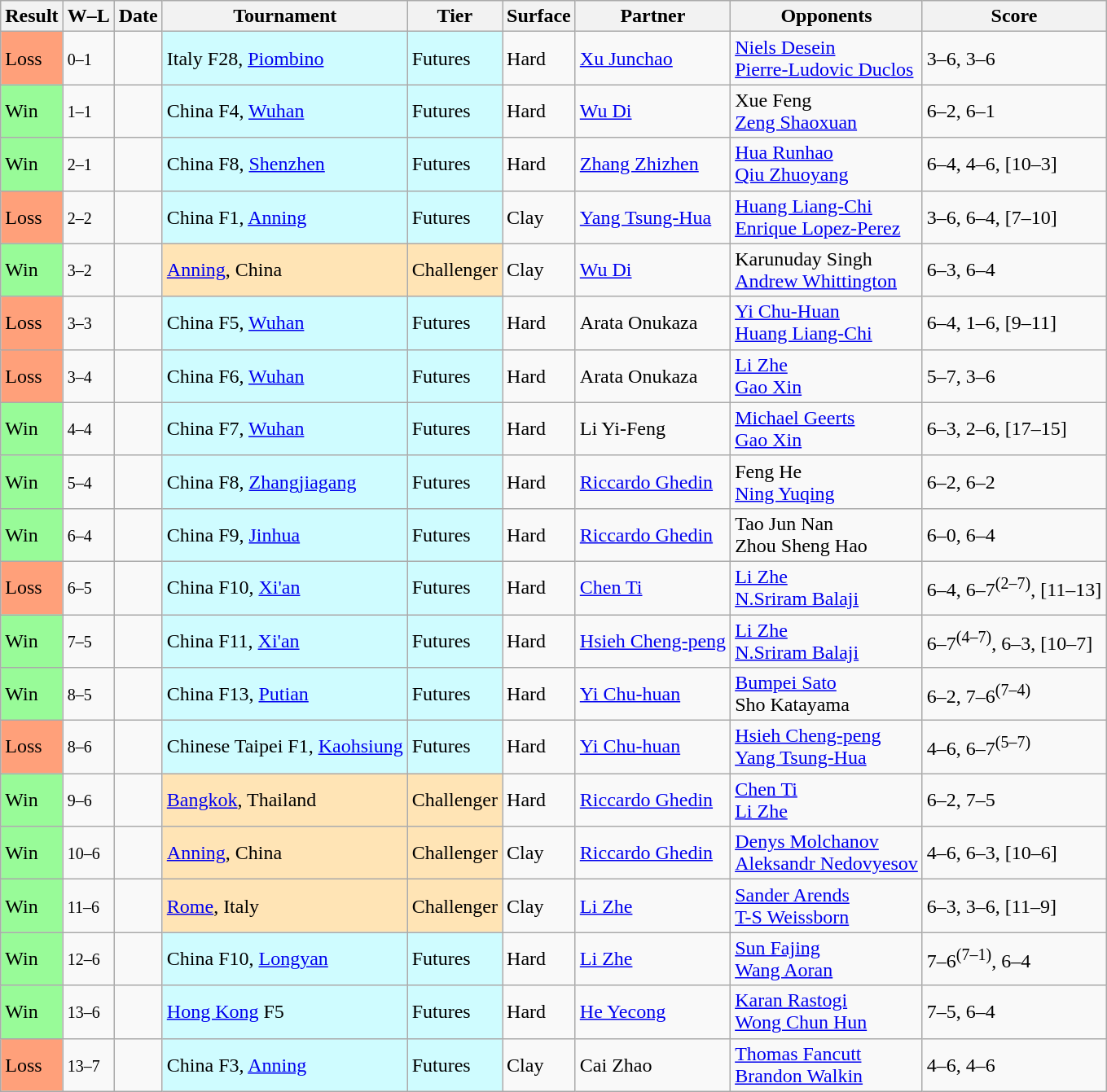<table class="sortable wikitable">
<tr>
<th>Result</th>
<th class="unsortable">W–L</th>
<th>Date</th>
<th>Tournament</th>
<th>Tier</th>
<th>Surface</th>
<th>Partner</th>
<th>Opponents</th>
<th class="unsortable">Score</th>
</tr>
<tr>
<td bgcolor=FFA07A>Loss</td>
<td><small>0–1</small></td>
<td></td>
<td style="background:#cffcff;">Italy F28, <a href='#'>Piombino</a></td>
<td style="background:#cffcff;">Futures</td>
<td>Hard</td>
<td> <a href='#'>Xu Junchao</a></td>
<td> <a href='#'>Niels Desein</a> <br> <a href='#'>Pierre-Ludovic Duclos</a></td>
<td>3–6, 3–6</td>
</tr>
<tr>
<td bgcolor=98FB98>Win</td>
<td><small>1–1</small></td>
<td></td>
<td style="background:#cffcff;">China F4, <a href='#'>Wuhan</a></td>
<td style="background:#cffcff;">Futures</td>
<td>Hard</td>
<td> <a href='#'>Wu Di</a></td>
<td> Xue Feng <br> <a href='#'>Zeng Shaoxuan</a></td>
<td>6–2, 6–1</td>
</tr>
<tr>
<td bgcolor=98FB98>Win</td>
<td><small>2–1</small></td>
<td></td>
<td style="background:#cffcff;">China F8, <a href='#'>Shenzhen</a></td>
<td style="background:#cffcff;">Futures</td>
<td>Hard</td>
<td> <a href='#'>Zhang Zhizhen</a></td>
<td> <a href='#'>Hua Runhao</a> <br> <a href='#'>Qiu Zhuoyang</a></td>
<td>6–4, 4–6, [10–3]</td>
</tr>
<tr>
<td bgcolor=FFA07A>Loss</td>
<td><small>2–2</small></td>
<td></td>
<td style="background:#cffcff;">China F1, <a href='#'>Anning</a></td>
<td style="background:#cffcff;">Futures</td>
<td>Clay</td>
<td> <a href='#'>Yang Tsung-Hua</a></td>
<td> <a href='#'>Huang Liang-Chi</a> <br> <a href='#'>Enrique Lopez-Perez</a></td>
<td>3–6, 6–4, [7–10]</td>
</tr>
<tr>
<td bgcolor=98FB98>Win</td>
<td><small>3–2</small></td>
<td></td>
<td style="background:moccasin;"><a href='#'>Anning</a>, China</td>
<td style="background:moccasin;">Challenger</td>
<td>Clay</td>
<td> <a href='#'>Wu Di</a></td>
<td> Karunuday Singh <br> <a href='#'>Andrew Whittington</a></td>
<td>6–3, 6–4</td>
</tr>
<tr>
<td bgcolor=FFA07A>Loss</td>
<td><small>3–3</small></td>
<td></td>
<td style="background:#cffcff;">China F5, <a href='#'>Wuhan</a></td>
<td style="background:#cffcff;">Futures</td>
<td>Hard</td>
<td> Arata Onukaza</td>
<td> <a href='#'>Yi Chu-Huan</a> <br> <a href='#'>Huang Liang-Chi</a></td>
<td>6–4, 1–6, [9–11]</td>
</tr>
<tr>
<td bgcolor=FFA07A>Loss</td>
<td><small>3–4</small></td>
<td></td>
<td style="background:#cffcff;">China F6, <a href='#'>Wuhan</a></td>
<td style="background:#cffcff;">Futures</td>
<td>Hard</td>
<td> Arata Onukaza</td>
<td> <a href='#'>Li Zhe</a> <br> <a href='#'>Gao Xin</a></td>
<td>5–7, 3–6</td>
</tr>
<tr>
<td bgcolor=98FB98>Win</td>
<td><small>4–4</small></td>
<td></td>
<td style="background:#cffcff;">China F7, <a href='#'>Wuhan</a></td>
<td style="background:#cffcff;">Futures</td>
<td>Hard</td>
<td> Li Yi-Feng</td>
<td> <a href='#'>Michael Geerts</a> <br> <a href='#'>Gao Xin</a></td>
<td>6–3, 2–6, [17–15]</td>
</tr>
<tr>
<td bgcolor=98FB98>Win</td>
<td><small>5–4</small></td>
<td></td>
<td style="background:#cffcff;">China F8, <a href='#'>Zhangjiagang</a></td>
<td style="background:#cffcff;">Futures</td>
<td>Hard</td>
<td> <a href='#'>Riccardo Ghedin</a></td>
<td> Feng He <br> <a href='#'>Ning Yuqing</a></td>
<td>6–2, 6–2</td>
</tr>
<tr>
<td bgcolor=98FB98>Win</td>
<td><small>6–4</small></td>
<td></td>
<td style="background:#cffcff;">China F9, <a href='#'>Jinhua</a></td>
<td style="background:#cffcff;">Futures</td>
<td>Hard</td>
<td> <a href='#'>Riccardo Ghedin</a></td>
<td> Tao Jun Nan <br> Zhou Sheng Hao</td>
<td>6–0, 6–4</td>
</tr>
<tr>
<td bgcolor=FFA07A>Loss</td>
<td><small>6–5</small></td>
<td></td>
<td style="background:#cffcff;">China F10, <a href='#'>Xi'an</a></td>
<td style="background:#cffcff;">Futures</td>
<td>Hard</td>
<td> <a href='#'>Chen Ti</a></td>
<td> <a href='#'>Li Zhe</a> <br> <a href='#'>N.Sriram Balaji</a></td>
<td>6–4, 6–7<sup>(2–7)</sup>, [11–13]</td>
</tr>
<tr>
<td bgcolor=98FB98>Win</td>
<td><small>7–5</small></td>
<td></td>
<td style="background:#cffcff;">China F11, <a href='#'>Xi'an</a></td>
<td style="background:#cffcff;">Futures</td>
<td>Hard</td>
<td> <a href='#'>Hsieh Cheng-peng</a></td>
<td> <a href='#'>Li Zhe</a> <br> <a href='#'>N.Sriram Balaji</a></td>
<td>6–7<sup>(4–7)</sup>, 6–3, [10–7]</td>
</tr>
<tr>
<td bgcolor=98FB98>Win</td>
<td><small>8–5</small></td>
<td></td>
<td style="background:#cffcff;">China F13, <a href='#'>Putian</a></td>
<td style="background:#cffcff;">Futures</td>
<td>Hard</td>
<td> <a href='#'>Yi Chu-huan</a></td>
<td> <a href='#'>Bumpei Sato</a> <br> Sho Katayama</td>
<td>6–2, 7–6<sup>(7–4)</sup></td>
</tr>
<tr>
<td bgcolor=FFA07A>Loss</td>
<td><small>8–6</small></td>
<td></td>
<td style="background:#cffcff;">Chinese Taipei F1, <a href='#'>Kaohsiung</a></td>
<td style="background:#cffcff;">Futures</td>
<td>Hard</td>
<td> <a href='#'>Yi Chu-huan</a></td>
<td> <a href='#'>Hsieh Cheng-peng</a> <br> <a href='#'>Yang Tsung-Hua</a></td>
<td>4–6, 6–7<sup>(5–7)</sup></td>
</tr>
<tr>
<td bgcolor=98FB98>Win</td>
<td><small>9–6</small></td>
<td></td>
<td style="background:moccasin;"><a href='#'>Bangkok</a>, Thailand</td>
<td style="background:moccasin;">Challenger</td>
<td>Hard</td>
<td> <a href='#'>Riccardo Ghedin</a></td>
<td> <a href='#'>Chen Ti</a> <br> <a href='#'>Li Zhe</a></td>
<td>6–2, 7–5</td>
</tr>
<tr>
<td bgcolor=98FB98>Win</td>
<td><small>10–6</small></td>
<td></td>
<td style="background:moccasin;"><a href='#'>Anning</a>, China</td>
<td style="background:moccasin;">Challenger</td>
<td>Clay</td>
<td> <a href='#'>Riccardo Ghedin</a></td>
<td> <a href='#'>Denys Molchanov</a> <br> <a href='#'>Aleksandr Nedovyesov</a></td>
<td>4–6, 6–3, [10–6]</td>
</tr>
<tr>
<td bgcolor=98FB98>Win</td>
<td><small>11–6</small></td>
<td></td>
<td style="background:moccasin;"><a href='#'>Rome</a>, Italy</td>
<td style="background:moccasin;">Challenger</td>
<td>Clay</td>
<td> <a href='#'>Li Zhe</a></td>
<td> <a href='#'>Sander Arends</a> <br> <a href='#'>T-S Weissborn</a></td>
<td>6–3, 3–6, [11–9]</td>
</tr>
<tr>
<td bgcolor=98FB98>Win</td>
<td><small>12–6</small></td>
<td></td>
<td style="background:#cffcff;">China F10, <a href='#'>Longyan</a></td>
<td style="background:#cffcff;">Futures</td>
<td>Hard</td>
<td> <a href='#'>Li Zhe</a></td>
<td> <a href='#'>Sun Fajing</a> <br> <a href='#'>Wang Aoran</a></td>
<td>7–6<sup>(7–1)</sup>, 6–4</td>
</tr>
<tr>
<td bgcolor=98FB98>Win</td>
<td><small>13–6</small></td>
<td></td>
<td style="background:#cffcff;"><a href='#'>Hong Kong</a> F5</td>
<td style="background:#cffcff;">Futures</td>
<td>Hard</td>
<td> <a href='#'>He Yecong</a></td>
<td> <a href='#'>Karan Rastogi</a> <br> <a href='#'>Wong Chun Hun</a></td>
<td>7–5, 6–4</td>
</tr>
<tr>
<td bgcolor=FFA07A>Loss</td>
<td><small>13–7</small></td>
<td></td>
<td style="background:#cffcff;">China F3, <a href='#'>Anning</a></td>
<td style="background:#cffcff;">Futures</td>
<td>Clay</td>
<td> Cai Zhao</td>
<td> <a href='#'>Thomas Fancutt</a> <br> <a href='#'>Brandon Walkin</a></td>
<td>4–6, 4–6</td>
</tr>
</table>
